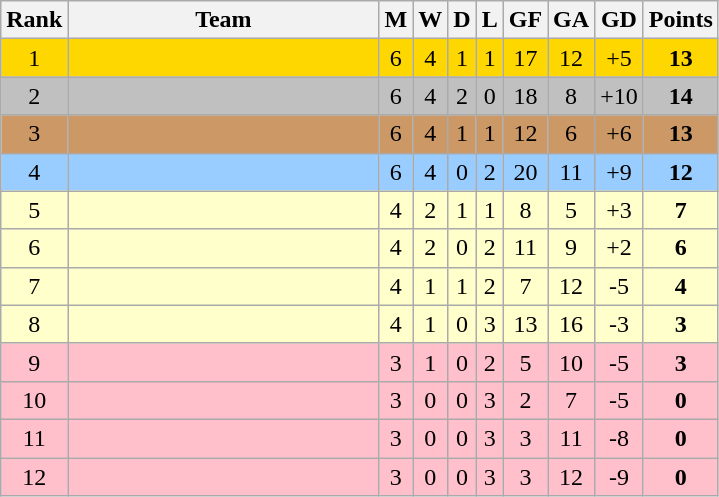<table class="wikitable sortable" style="text-align:center">
<tr>
<th>Rank</th>
<th width=200>Team</th>
<th>M</th>
<th>W</th>
<th>D</th>
<th>L</th>
<th>GF</th>
<th>GA</th>
<th>GD</th>
<th>Points</th>
</tr>
<tr bgcolor=gold>
<td>1</td>
<td align=left></td>
<td>6</td>
<td>4</td>
<td>1</td>
<td>1</td>
<td>17</td>
<td>12</td>
<td>+5</td>
<td><strong>13</strong></td>
</tr>
<tr bgcolor=silver>
<td>2</td>
<td align=left></td>
<td>6</td>
<td>4</td>
<td>2</td>
<td>0</td>
<td>18</td>
<td>8</td>
<td>+10</td>
<td><strong>14</strong></td>
</tr>
<tr bgcolor=#cc9966>
<td>3</td>
<td align=left></td>
<td>6</td>
<td>4</td>
<td>1</td>
<td>1</td>
<td>12</td>
<td>6</td>
<td>+6</td>
<td><strong>13</strong></td>
</tr>
<tr bgcolor=#9acdff>
<td>4</td>
<td align=left></td>
<td>6</td>
<td>4</td>
<td>0</td>
<td>2</td>
<td>20</td>
<td>11</td>
<td>+9</td>
<td><strong>12</strong></td>
</tr>
<tr bgcolor=#ffffcc>
<td>5</td>
<td align=left></td>
<td>4</td>
<td>2</td>
<td>1</td>
<td>1</td>
<td>8</td>
<td>5</td>
<td>+3</td>
<td><strong>7</strong></td>
</tr>
<tr bgcolor=#ffffcc>
<td>6</td>
<td align=left></td>
<td>4</td>
<td>2</td>
<td>0</td>
<td>2</td>
<td>11</td>
<td>9</td>
<td>+2</td>
<td><strong>6</strong></td>
</tr>
<tr bgcolor=#ffffcc>
<td>7</td>
<td align=left></td>
<td>4</td>
<td>1</td>
<td>1</td>
<td>2</td>
<td>7</td>
<td>12</td>
<td>-5</td>
<td><strong>4</strong></td>
</tr>
<tr bgcolor=#ffffcc>
<td>8</td>
<td align=left></td>
<td>4</td>
<td>1</td>
<td>0</td>
<td>3</td>
<td>13</td>
<td>16</td>
<td>-3</td>
<td><strong>3</strong></td>
</tr>
<tr bgcolor=pink>
<td>9</td>
<td align=left></td>
<td>3</td>
<td>1</td>
<td>0</td>
<td>2</td>
<td>5</td>
<td>10</td>
<td>-5</td>
<td><strong>3</strong></td>
</tr>
<tr bgcolor=pink>
<td>10</td>
<td align=left></td>
<td>3</td>
<td>0</td>
<td>0</td>
<td>3</td>
<td>2</td>
<td>7</td>
<td>-5</td>
<td><strong>0</strong></td>
</tr>
<tr bgcolor=pink>
<td>11</td>
<td align=left></td>
<td>3</td>
<td>0</td>
<td>0</td>
<td>3</td>
<td>3</td>
<td>11</td>
<td>-8</td>
<td><strong>0</strong></td>
</tr>
<tr bgcolor=pink>
<td>12</td>
<td align=left></td>
<td>3</td>
<td>0</td>
<td>0</td>
<td>3</td>
<td>3</td>
<td>12</td>
<td>-9</td>
<td><strong>0</strong></td>
</tr>
</table>
